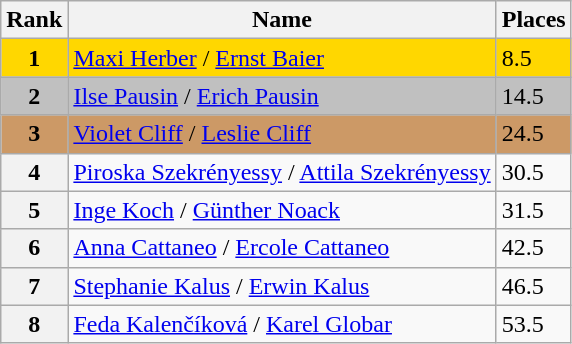<table class="wikitable">
<tr>
<th>Rank</th>
<th>Name</th>
<th>Places</th>
</tr>
<tr bgcolor=gold>
<td align=center><strong>1</strong></td>
<td> <a href='#'>Maxi Herber</a> / <a href='#'>Ernst Baier</a></td>
<td>8.5</td>
</tr>
<tr bgcolor=silver>
<td align=center><strong>2</strong></td>
<td> <a href='#'>Ilse Pausin</a> / <a href='#'>Erich Pausin</a></td>
<td>14.5</td>
</tr>
<tr bgcolor=cc9966>
<td align=center><strong>3</strong></td>
<td> <a href='#'>Violet Cliff</a> / <a href='#'>Leslie Cliff</a></td>
<td>24.5</td>
</tr>
<tr>
<th>4</th>
<td> <a href='#'>Piroska Szekrényessy</a> / <a href='#'>Attila Szekrényessy</a></td>
<td>30.5</td>
</tr>
<tr>
<th>5</th>
<td> <a href='#'>Inge Koch</a> / <a href='#'>Günther Noack</a></td>
<td>31.5</td>
</tr>
<tr>
<th>6</th>
<td> <a href='#'>Anna Cattaneo</a> / <a href='#'>Ercole Cattaneo</a></td>
<td>42.5</td>
</tr>
<tr>
<th>7</th>
<td> <a href='#'>Stephanie Kalus</a> / <a href='#'>Erwin Kalus</a></td>
<td>46.5</td>
</tr>
<tr>
<th>8</th>
<td> <a href='#'>Feda Kalenčíková</a> / <a href='#'>Karel Globar</a></td>
<td>53.5</td>
</tr>
</table>
